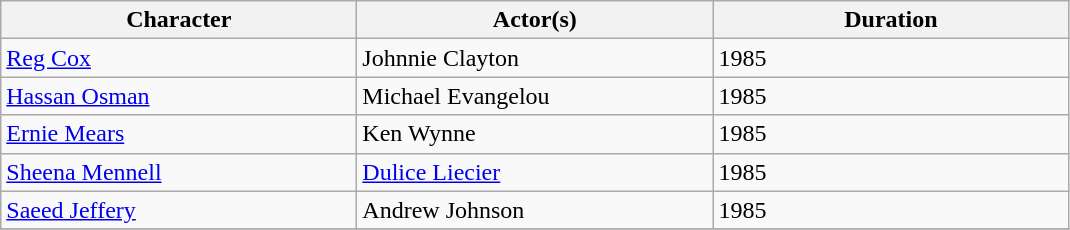<table class="wikitable">
<tr>
<th scope="col" width="230">Character</th>
<th scope="col" width="230">Actor(s)</th>
<th scope="col" width="230">Duration</th>
</tr>
<tr>
<td><a href='#'>Reg Cox</a></td>
<td>Johnnie Clayton</td>
<td>1985</td>
</tr>
<tr>
<td><a href='#'>Hassan Osman</a></td>
<td>Michael Evangelou</td>
<td>1985</td>
</tr>
<tr>
<td><a href='#'>Ernie Mears</a></td>
<td>Ken Wynne</td>
<td>1985</td>
</tr>
<tr>
<td><a href='#'>Sheena Mennell</a></td>
<td><a href='#'>Dulice Liecier</a></td>
<td>1985</td>
</tr>
<tr>
<td><a href='#'>Saeed Jeffery</a></td>
<td>Andrew Johnson</td>
<td>1985</td>
</tr>
<tr>
</tr>
</table>
